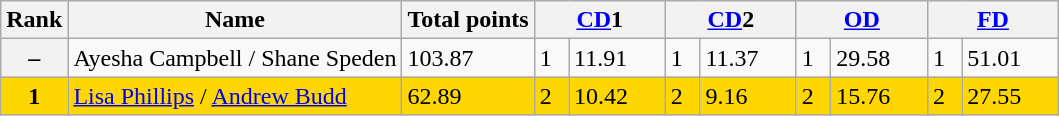<table class="wikitable sortable">
<tr>
<th>Rank</th>
<th>Name</th>
<th>Total points</th>
<th colspan="2" width="80px"><a href='#'>CD</a>1</th>
<th colspan="2" width="80px"><a href='#'>CD</a>2</th>
<th colspan="2" width="80px"><a href='#'>OD</a></th>
<th colspan="2" width="80px"><a href='#'>FD</a></th>
</tr>
<tr>
<th>–</th>
<td> Ayesha Campbell / Shane Speden</td>
<td>103.87</td>
<td>1</td>
<td>11.91</td>
<td>1</td>
<td>11.37</td>
<td>1</td>
<td>29.58</td>
<td>1</td>
<td>51.01</td>
</tr>
<tr bgcolor="gold">
<td align="center"><strong>1</strong></td>
<td><a href='#'>Lisa Phillips</a> / <a href='#'>Andrew Budd</a></td>
<td>62.89</td>
<td>2</td>
<td>10.42</td>
<td>2</td>
<td>9.16</td>
<td>2</td>
<td>15.76</td>
<td>2</td>
<td>27.55</td>
</tr>
</table>
